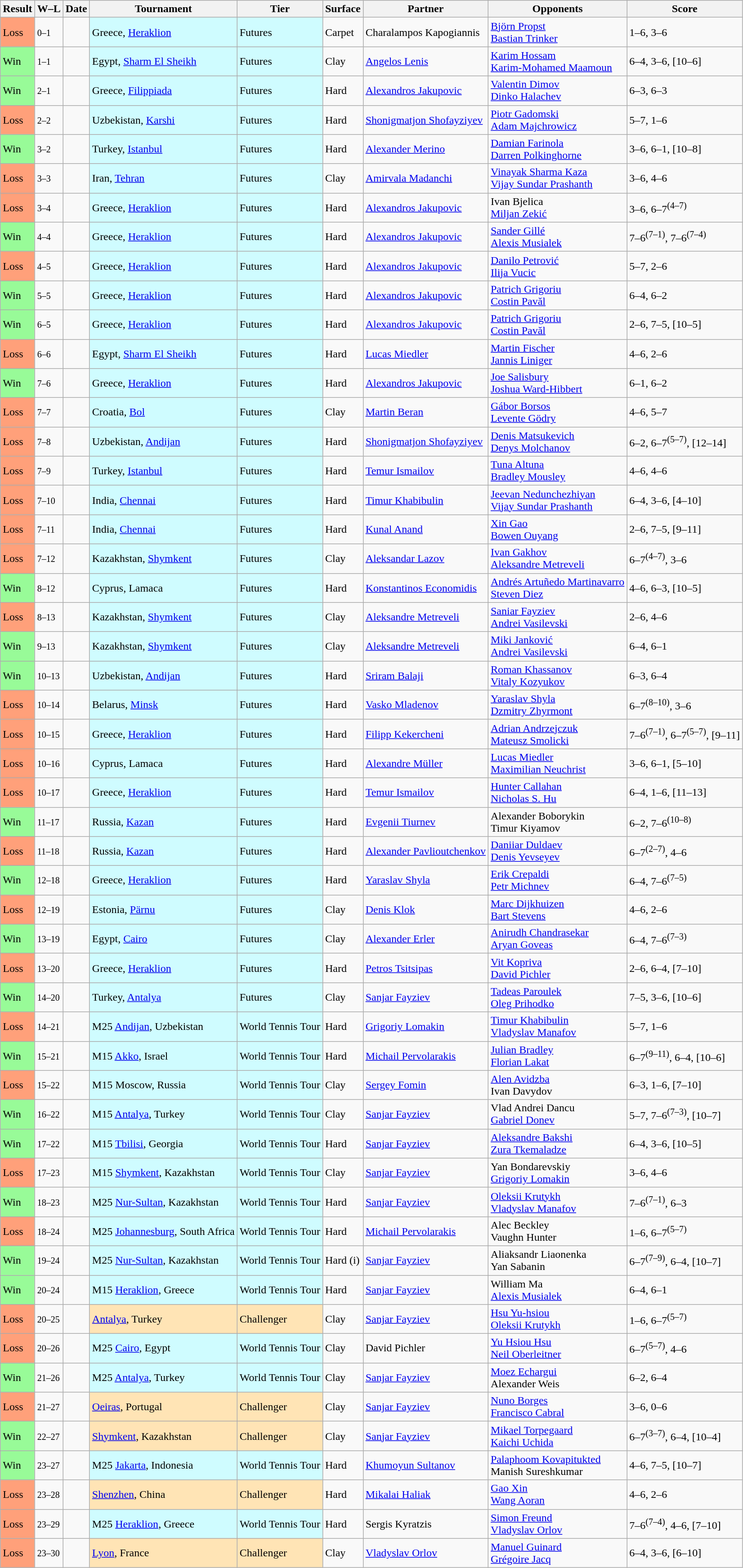<table class="sortable wikitable">
<tr>
<th>Result</th>
<th class="unsortable">W–L</th>
<th>Date</th>
<th>Tournament</th>
<th>Tier</th>
<th>Surface</th>
<th>Partner</th>
<th>Opponents</th>
<th class="unsortable">Score</th>
</tr>
<tr>
<td bgcolor=FFA07A>Loss</td>
<td><small>0–1</small></td>
<td></td>
<td style="background:#cffcff;">Greece, <a href='#'>Heraklion</a></td>
<td style="background:#cffcff;">Futures</td>
<td>Carpet</td>
<td> Charalampos Kapogiannis</td>
<td> <a href='#'>Björn Propst</a><br> <a href='#'>Bastian Trinker</a></td>
<td>1–6, 3–6</td>
</tr>
<tr>
<td bgcolor=98FB98>Win</td>
<td><small>1–1</small></td>
<td></td>
<td style="background:#cffcff;">Egypt, <a href='#'>Sharm El Sheikh</a></td>
<td style="background:#cffcff;">Futures</td>
<td>Clay</td>
<td> <a href='#'>Angelos Lenis</a></td>
<td> <a href='#'>Karim Hossam</a><br> <a href='#'>Karim-Mohamed Maamoun</a></td>
<td>6–4, 3–6, [10–6]</td>
</tr>
<tr>
<td bgcolor=98FB98>Win</td>
<td><small>2–1</small></td>
<td></td>
<td style="background:#cffcff;">Greece, <a href='#'>Filippiada</a></td>
<td style="background:#cffcff;">Futures</td>
<td>Hard</td>
<td> <a href='#'>Alexandros Jakupovic</a></td>
<td> <a href='#'>Valentin Dimov</a><br> <a href='#'>Dinko Halachev</a></td>
<td>6–3, 6–3</td>
</tr>
<tr>
<td bgcolor=FFA07A>Loss</td>
<td><small>2–2</small></td>
<td></td>
<td style="background:#cffcff;">Uzbekistan, <a href='#'>Karshi</a></td>
<td style="background:#cffcff;">Futures</td>
<td>Hard</td>
<td> <a href='#'>Shonigmatjon Shofayziyev</a></td>
<td> <a href='#'>Piotr Gadomski</a><br> <a href='#'>Adam Majchrowicz</a></td>
<td>5–7, 1–6</td>
</tr>
<tr>
<td bgcolor=98FB98>Win</td>
<td><small>3–2</small></td>
<td></td>
<td style="background:#cffcff;">Turkey, <a href='#'>Istanbul</a></td>
<td style="background:#cffcff;">Futures</td>
<td>Hard</td>
<td> <a href='#'>Alexander Merino</a></td>
<td> <a href='#'>Damian Farinola</a><br> <a href='#'>Darren Polkinghorne</a></td>
<td>3–6, 6–1, [10–8]</td>
</tr>
<tr>
<td bgcolor=FFA07A>Loss</td>
<td><small>3–3</small></td>
<td></td>
<td style="background:#cffcff;">Iran, <a href='#'>Tehran</a></td>
<td style="background:#cffcff;">Futures</td>
<td>Clay</td>
<td> <a href='#'>Amirvala Madanchi</a></td>
<td> <a href='#'>Vinayak Sharma Kaza</a><br> <a href='#'>Vijay Sundar Prashanth</a></td>
<td>3–6, 4–6</td>
</tr>
<tr>
<td bgcolor=FFA07A>Loss</td>
<td><small>3–4</small></td>
<td></td>
<td style="background:#cffcff;">Greece, <a href='#'>Heraklion</a></td>
<td style="background:#cffcff;">Futures</td>
<td>Hard</td>
<td> <a href='#'>Alexandros Jakupovic</a></td>
<td> Ivan Bjelica<br> <a href='#'>Miljan Zekić</a></td>
<td>3–6, 6–7<sup>(4–7)</sup></td>
</tr>
<tr>
<td bgcolor=98FB98>Win</td>
<td><small>4–4</small></td>
<td></td>
<td style="background:#cffcff;">Greece, <a href='#'>Heraklion</a></td>
<td style="background:#cffcff;">Futures</td>
<td>Hard</td>
<td> <a href='#'>Alexandros Jakupovic</a></td>
<td> <a href='#'>Sander Gillé</a><br> <a href='#'>Alexis Musialek</a></td>
<td>7–6<sup>(7–1)</sup>, 7–6<sup>(7–4)</sup></td>
</tr>
<tr>
<td bgcolor=FFA07A>Loss</td>
<td><small>4–5</small></td>
<td></td>
<td style="background:#cffcff;">Greece, <a href='#'>Heraklion</a></td>
<td style="background:#cffcff;">Futures</td>
<td>Hard</td>
<td> <a href='#'>Alexandros Jakupovic</a></td>
<td> <a href='#'>Danilo Petrović</a><br> <a href='#'>Ilija Vucic</a></td>
<td>5–7, 2–6</td>
</tr>
<tr>
<td bgcolor=98FB98>Win</td>
<td><small>5–5</small></td>
<td></td>
<td style="background:#cffcff;">Greece, <a href='#'>Heraklion</a></td>
<td style="background:#cffcff;">Futures</td>
<td>Hard</td>
<td> <a href='#'>Alexandros Jakupovic</a></td>
<td> <a href='#'>Patrich Grigoriu</a><br> <a href='#'>Costin Pavăl</a></td>
<td>6–4, 6–2</td>
</tr>
<tr>
<td bgcolor=98FB98>Win</td>
<td><small>6–5</small></td>
<td></td>
<td style="background:#cffcff;">Greece, <a href='#'>Heraklion</a></td>
<td style="background:#cffcff;">Futures</td>
<td>Hard</td>
<td> <a href='#'>Alexandros Jakupovic</a></td>
<td> <a href='#'>Patrich Grigoriu</a><br> <a href='#'>Costin Pavăl</a></td>
<td>2–6, 7–5, [10–5]</td>
</tr>
<tr>
<td bgcolor=FFA07A>Loss</td>
<td><small>6–6</small></td>
<td></td>
<td style="background:#cffcff;">Egypt, <a href='#'>Sharm El Sheikh</a></td>
<td style="background:#cffcff;">Futures</td>
<td>Hard</td>
<td> <a href='#'>Lucas Miedler</a></td>
<td> <a href='#'>Martin Fischer</a><br> <a href='#'>Jannis Liniger</a></td>
<td>4–6, 2–6</td>
</tr>
<tr>
<td bgcolor=98FB98>Win</td>
<td><small>7–6</small></td>
<td></td>
<td style="background:#cffcff;">Greece, <a href='#'>Heraklion</a></td>
<td style="background:#cffcff;">Futures</td>
<td>Hard</td>
<td> <a href='#'>Alexandros Jakupovic</a></td>
<td> <a href='#'>Joe Salisbury</a><br> <a href='#'>Joshua Ward-Hibbert</a></td>
<td>6–1, 6–2</td>
</tr>
<tr>
<td bgcolor=FFA07A>Loss</td>
<td><small>7–7</small></td>
<td></td>
<td style="background:#cffcff;">Croatia, <a href='#'>Bol</a></td>
<td style="background:#cffcff;">Futures</td>
<td>Clay</td>
<td> <a href='#'>Martin Beran</a></td>
<td> <a href='#'>Gábor Borsos</a><br> <a href='#'>Levente Gödry</a></td>
<td>4–6, 5–7</td>
</tr>
<tr>
<td bgcolor=FFA07A>Loss</td>
<td><small>7–8</small></td>
<td></td>
<td style="background:#cffcff;">Uzbekistan, <a href='#'>Andijan</a></td>
<td style="background:#cffcff;">Futures</td>
<td>Hard</td>
<td> <a href='#'>Shonigmatjon Shofayziyev</a></td>
<td> <a href='#'>Denis Matsukevich</a><br> <a href='#'>Denys Molchanov</a></td>
<td>6–2, 6–7<sup>(5–7)</sup>, [12–14]</td>
</tr>
<tr>
<td bgcolor=FFA07A>Loss</td>
<td><small>7–9</small></td>
<td></td>
<td style="background:#cffcff;">Turkey, <a href='#'>Istanbul</a></td>
<td style="background:#cffcff;">Futures</td>
<td>Hard</td>
<td> <a href='#'>Temur Ismailov</a></td>
<td> <a href='#'>Tuna Altuna</a><br> <a href='#'>Bradley Mousley</a></td>
<td>4–6, 4–6</td>
</tr>
<tr>
<td bgcolor=FFA07A>Loss</td>
<td><small>7–10</small></td>
<td></td>
<td style="background:#cffcff;">India, <a href='#'>Chennai</a></td>
<td style="background:#cffcff;">Futures</td>
<td>Hard</td>
<td> <a href='#'>Timur Khabibulin</a></td>
<td> <a href='#'>Jeevan Nedunchezhiyan</a><br> <a href='#'>Vijay Sundar Prashanth</a></td>
<td>6–4, 3–6, [4–10]</td>
</tr>
<tr>
<td bgcolor=FFA07A>Loss</td>
<td><small>7–11</small></td>
<td></td>
<td style="background:#cffcff;">India, <a href='#'>Chennai</a></td>
<td style="background:#cffcff;">Futures</td>
<td>Hard</td>
<td> <a href='#'>Kunal Anand</a></td>
<td> <a href='#'>Xin Gao</a><br> <a href='#'>Bowen Ouyang</a></td>
<td>2–6, 7–5, [9–11]</td>
</tr>
<tr>
<td bgcolor=FFA07A>Loss</td>
<td><small>7–12</small></td>
<td></td>
<td style="background:#cffcff;">Kazakhstan, <a href='#'>Shymkent</a></td>
<td style="background:#cffcff;">Futures</td>
<td>Clay</td>
<td> <a href='#'>Aleksandar Lazov</a></td>
<td> <a href='#'>Ivan Gakhov</a><br> <a href='#'>Aleksandre Metreveli</a></td>
<td>6–7<sup>(4–7)</sup>, 3–6</td>
</tr>
<tr>
<td bgcolor=98FB98>Win</td>
<td><small>8–12</small></td>
<td></td>
<td style="background:#cffcff;">Cyprus, Lamaca</td>
<td style="background:#cffcff;">Futures</td>
<td>Hard</td>
<td> <a href='#'>Konstantinos Economidis</a></td>
<td> <a href='#'>Andrés Artuñedo Martinavarro</a><br> <a href='#'>Steven Diez</a></td>
<td>4–6, 6–3, [10–5]</td>
</tr>
<tr>
<td bgcolor=FFA07A>Loss</td>
<td><small>8–13</small></td>
<td></td>
<td style="background:#cffcff;">Kazakhstan, <a href='#'>Shymkent</a></td>
<td style="background:#cffcff;">Futures</td>
<td>Clay</td>
<td> <a href='#'>Aleksandre Metreveli</a></td>
<td> <a href='#'>Saniar Fayziev</a><br> <a href='#'>Andrei Vasilevski</a></td>
<td>2–6, 4–6</td>
</tr>
<tr>
<td bgcolor=98FB98>Win</td>
<td><small>9–13</small></td>
<td></td>
<td style="background:#cffcff;">Kazakhstan, <a href='#'>Shymkent</a></td>
<td style="background:#cffcff;">Futures</td>
<td>Clay</td>
<td> <a href='#'>Aleksandre Metreveli</a></td>
<td> <a href='#'>Miki Janković</a><br> <a href='#'>Andrei Vasilevski</a></td>
<td>6–4, 6–1</td>
</tr>
<tr>
<td bgcolor=98FB98>Win</td>
<td><small>10–13</small></td>
<td></td>
<td style="background:#cffcff;">Uzbekistan, <a href='#'>Andijan</a></td>
<td style="background:#cffcff;">Futures</td>
<td>Hard</td>
<td> <a href='#'>Sriram Balaji</a></td>
<td> <a href='#'>Roman Khassanov</a><br> <a href='#'>Vitaly Kozyukov</a></td>
<td>6–3, 6–4</td>
</tr>
<tr>
<td bgcolor=FFA07A>Loss</td>
<td><small>10–14</small></td>
<td></td>
<td style="background:#cffcff;">Belarus, <a href='#'>Minsk</a></td>
<td style="background:#cffcff;">Futures</td>
<td>Hard</td>
<td> <a href='#'>Vasko Mladenov</a></td>
<td> <a href='#'>Yaraslav Shyla</a><br> <a href='#'>Dzmitry Zhyrmont</a></td>
<td>6–7<sup>(8–10)</sup>, 3–6</td>
</tr>
<tr>
<td bgcolor=FFA07A>Loss</td>
<td><small>10–15</small></td>
<td></td>
<td style="background:#cffcff;">Greece, <a href='#'>Heraklion</a></td>
<td style="background:#cffcff;">Futures</td>
<td>Hard</td>
<td> <a href='#'>Filipp Kekercheni</a></td>
<td> <a href='#'>Adrian Andrzejczuk</a><br> <a href='#'>Mateusz Smolicki</a></td>
<td>7–6<sup>(7–1)</sup>, 6–7<sup>(5–7)</sup>, [9–11]</td>
</tr>
<tr>
<td bgcolor=FFA07A>Loss</td>
<td><small>10–16</small></td>
<td></td>
<td style="background:#cffcff;">Cyprus, Lamaca</td>
<td style="background:#cffcff;">Futures</td>
<td>Hard</td>
<td> <a href='#'>Alexandre Müller</a></td>
<td> <a href='#'>Lucas Miedler</a><br><a href='#'>Maximilian Neuchrist</a></td>
<td>3–6, 6–1, [5–10]</td>
</tr>
<tr>
<td bgcolor=FFA07A>Loss</td>
<td><small>10–17</small></td>
<td></td>
<td style="background:#cffcff;">Greece, <a href='#'>Heraklion</a></td>
<td style="background:#cffcff;">Futures</td>
<td>Hard</td>
<td> <a href='#'>Temur Ismailov</a></td>
<td> <a href='#'>Hunter Callahan</a><br> <a href='#'>Nicholas S. Hu</a></td>
<td>6–4, 1–6, [11–13]</td>
</tr>
<tr>
<td bgcolor=98FB98>Win</td>
<td><small>11–17</small></td>
<td></td>
<td style="background:#cffcff;">Russia, <a href='#'>Kazan</a></td>
<td style="background:#cffcff;">Futures</td>
<td>Hard</td>
<td> <a href='#'>Evgenii Tiurnev</a></td>
<td> Alexander Boborykin<br> Timur Kiyamov</td>
<td>6–2, 7–6<sup>(10–8)</sup></td>
</tr>
<tr>
<td bgcolor=FFA07A>Loss</td>
<td><small>11–18</small></td>
<td></td>
<td style="background:#cffcff;">Russia, <a href='#'>Kazan</a></td>
<td style="background:#cffcff;">Futures</td>
<td>Hard</td>
<td> <a href='#'>Alexander Pavlioutchenkov</a></td>
<td> <a href='#'>Daniiar Duldaev</a><br> <a href='#'>Denis Yevseyev</a></td>
<td>6–7<sup>(2–7)</sup>, 4–6</td>
</tr>
<tr>
<td bgcolor=98FB98>Win</td>
<td><small>12–18</small></td>
<td></td>
<td style="background:#cffcff;">Greece, <a href='#'>Heraklion</a></td>
<td style="background:#cffcff;">Futures</td>
<td>Hard</td>
<td> <a href='#'>Yaraslav Shyla</a></td>
<td> <a href='#'>Erik Crepaldi</a><br> <a href='#'>Petr Michnev</a></td>
<td>6–4, 7–6<sup>(7–5)</sup></td>
</tr>
<tr>
<td bgcolor=FFA07A>Loss</td>
<td><small>12–19</small></td>
<td></td>
<td style="background:#cffcff;">Estonia, <a href='#'>Pärnu</a></td>
<td style="background:#cffcff;">Futures</td>
<td>Clay</td>
<td> <a href='#'>Denis Klok</a></td>
<td> <a href='#'>Marc Dijkhuizen</a><br> <a href='#'>Bart Stevens</a></td>
<td>4–6, 2–6</td>
</tr>
<tr>
<td bgcolor=98FB98>Win</td>
<td><small>13–19</small></td>
<td></td>
<td style="background:#cffcff;">Egypt, <a href='#'>Cairo</a></td>
<td style="background:#cffcff;">Futures</td>
<td>Clay</td>
<td> <a href='#'>Alexander Erler</a></td>
<td> <a href='#'>Anirudh Chandrasekar</a><br> <a href='#'>Aryan Goveas</a></td>
<td>6–4, 7–6<sup>(7–3)</sup></td>
</tr>
<tr>
<td bgcolor=FFA07A>Loss</td>
<td><small>13–20</small></td>
<td></td>
<td style="background:#cffcff;">Greece, <a href='#'>Heraklion</a></td>
<td style="background:#cffcff;">Futures</td>
<td>Hard</td>
<td> <a href='#'>Petros Tsitsipas</a></td>
<td> <a href='#'>Vit Kopriva</a><br> <a href='#'>David Pichler</a></td>
<td>2–6, 6–4, [7–10]</td>
</tr>
<tr>
<td bgcolor=98FB98>Win</td>
<td><small>14–20</small></td>
<td></td>
<td style="background:#cffcff;">Turkey, <a href='#'>Antalya</a></td>
<td style="background:#cffcff;">Futures</td>
<td>Clay</td>
<td> <a href='#'>Sanjar Fayziev</a></td>
<td> <a href='#'>Tadeas Paroulek</a><br> <a href='#'>Oleg Prihodko</a></td>
<td>7–5, 3–6, [10–6]</td>
</tr>
<tr>
<td bgcolor=FFA07A>Loss</td>
<td><small>14–21</small></td>
<td></td>
<td style="background:#cffcff;">M25 <a href='#'>Andijan</a>, Uzbekistan</td>
<td style="background:#cffcff;">World Tennis Tour</td>
<td>Hard</td>
<td> <a href='#'>Grigoriy Lomakin</a></td>
<td> <a href='#'>Timur Khabibulin</a><br> <a href='#'>Vladyslav Manafov</a></td>
<td>5–7, 1–6</td>
</tr>
<tr>
<td bgcolor=98FB98>Win</td>
<td><small>15–21</small></td>
<td></td>
<td style="background:#cffcff;">M15 <a href='#'>Akko</a>, Israel</td>
<td style="background:#cffcff;">World Tennis Tour</td>
<td>Hard</td>
<td> <a href='#'>Michail Pervolarakis</a></td>
<td> <a href='#'>Julian Bradley</a><br> <a href='#'>Florian Lakat</a></td>
<td>6–7<sup>(9–11)</sup>, 6–4, [10–6]</td>
</tr>
<tr>
<td bgcolor=FFA07A>Loss</td>
<td><small>15–22</small></td>
<td></td>
<td style="background:#cffcff;">M15 Moscow, Russia</td>
<td style="background:#cffcff;">World Tennis Tour</td>
<td>Clay</td>
<td> <a href='#'>Sergey Fomin</a></td>
<td> <a href='#'>Alen Avidzba</a><br> Ivan Davydov</td>
<td>6–3, 1–6, [7–10]</td>
</tr>
<tr>
<td bgcolor=98FB98>Win</td>
<td><small>16–22</small></td>
<td></td>
<td style="background:#cffcff;">M15 <a href='#'>Antalya</a>, Turkey</td>
<td style="background:#cffcff;">World Tennis Tour</td>
<td>Clay</td>
<td> <a href='#'>Sanjar Fayziev</a></td>
<td> Vlad Andrei Dancu<br> <a href='#'>Gabriel Donev</a></td>
<td>5–7, 7–6<sup>(7–3)</sup>, [10–7]</td>
</tr>
<tr>
<td bgcolor=98FB98>Win</td>
<td><small>17–22</small></td>
<td></td>
<td style="background:#cffcff;">M15 <a href='#'>Tbilisi</a>, Georgia</td>
<td style="background:#cffcff;">World Tennis Tour</td>
<td>Hard</td>
<td> <a href='#'>Sanjar Fayziev</a></td>
<td> <a href='#'>Aleksandre Bakshi</a><br> <a href='#'>Zura Tkemaladze</a></td>
<td>6–4, 3–6, [10–5]</td>
</tr>
<tr>
<td bgcolor=FFA07A>Loss</td>
<td><small>17–23</small></td>
<td></td>
<td style="background:#cffcff;">M15 <a href='#'>Shymkent</a>, Kazakhstan</td>
<td style="background:#cffcff;">World Tennis Tour</td>
<td>Clay</td>
<td> <a href='#'>Sanjar Fayziev</a></td>
<td> Yan Bondarevskiy<br> <a href='#'>Grigoriy Lomakin</a></td>
<td>3–6, 4–6</td>
</tr>
<tr>
<td bgcolor=98FB98>Win</td>
<td><small>18–23</small></td>
<td></td>
<td style="background:#cffcff;">M25 <a href='#'>Nur-Sultan</a>, Kazakhstan</td>
<td style="background:#cffcff;">World Tennis Tour</td>
<td>Hard</td>
<td> <a href='#'>Sanjar Fayziev</a></td>
<td> <a href='#'>Oleksii Krutykh</a><br> <a href='#'>Vladyslav Manafov</a></td>
<td>7–6<sup>(7–1)</sup>, 6–3</td>
</tr>
<tr>
<td bgcolor=FFA07A>Loss</td>
<td><small>18–24</small></td>
<td></td>
<td style="background:#cffcff;">M25 <a href='#'>Johannesburg</a>, South Africa</td>
<td style="background:#cffcff;">World Tennis Tour</td>
<td>Hard</td>
<td> <a href='#'>Michail Pervolarakis</a></td>
<td> Alec Beckley<br> Vaughn Hunter</td>
<td>1–6, 6–7<sup>(5–7)</sup></td>
</tr>
<tr>
<td bgcolor=98FB98>Win</td>
<td><small>19–24</small></td>
<td></td>
<td style="background:#cffcff;">M25 <a href='#'>Nur-Sultan</a>, Kazakhstan</td>
<td style="background:#cffcff;">World Tennis Tour</td>
<td>Hard (i)</td>
<td> <a href='#'>Sanjar Fayziev</a></td>
<td> Aliaksandr Liaonenka<br> Yan Sabanin</td>
<td>6–7<sup>(7–9)</sup>, 6–4, [10–7]</td>
</tr>
<tr>
<td bgcolor=98FB98>Win</td>
<td><small>20–24</small></td>
<td></td>
<td style="background:#cffcff;">M15 <a href='#'>Heraklion</a>, Greece</td>
<td style="background:#cffcff;">World Tennis Tour</td>
<td>Hard</td>
<td> <a href='#'>Sanjar Fayziev</a></td>
<td> William Ma<br> <a href='#'>Alexis Musialek</a></td>
<td>6–4, 6–1</td>
</tr>
<tr>
<td bgcolor=FFA07A>Loss</td>
<td><small>20–25</small></td>
<td></td>
<td style="background:moccasin;"><a href='#'>Antalya</a>, Turkey</td>
<td style="background:moccasin;">Challenger</td>
<td>Clay</td>
<td> <a href='#'>Sanjar Fayziev</a></td>
<td> <a href='#'>Hsu Yu-hsiou</a><br> <a href='#'>Oleksii Krutykh</a></td>
<td>1–6, 6–7<sup>(5–7)</sup></td>
</tr>
<tr>
<td bgcolor=FFA07A>Loss</td>
<td><small>20–26</small></td>
<td></td>
<td style="background:#cffcff;">M25 <a href='#'>Cairo</a>, Egypt</td>
<td style="background:#cffcff;">World Tennis Tour</td>
<td>Clay</td>
<td> David Pichler</td>
<td> <a href='#'>Yu Hsiou Hsu</a><br> <a href='#'>Neil Oberleitner</a></td>
<td>6–7<sup>(5–7)</sup>, 4–6</td>
</tr>
<tr>
<td bgcolor=98FB98>Win</td>
<td><small>21–26</small></td>
<td></td>
<td style="background:#cffcff;">M25 <a href='#'>Antalya</a>, Turkey</td>
<td style="background:#cffcff;">World Tennis Tour</td>
<td>Clay</td>
<td> <a href='#'>Sanjar Fayziev</a></td>
<td> <a href='#'>Moez Echargui</a><br> Alexander Weis</td>
<td>6–2, 6–4</td>
</tr>
<tr>
<td bgcolor=FFA07A>Loss</td>
<td><small>21–27</small></td>
<td></td>
<td style="background:moccasin;"><a href='#'>Oeiras</a>, Portugal</td>
<td style="background:moccasin;">Challenger</td>
<td>Clay</td>
<td> <a href='#'>Sanjar Fayziev</a></td>
<td> <a href='#'>Nuno Borges</a><br> <a href='#'>Francisco Cabral</a></td>
<td>3–6, 0–6</td>
</tr>
<tr>
<td bgcolor= 98FB98>Win</td>
<td><small>22–27</small></td>
<td></td>
<td style="background:moccasin;"><a href='#'>Shymkent</a>, Kazakhstan</td>
<td style="background:moccasin;">Challenger</td>
<td>Clay</td>
<td> <a href='#'>Sanjar Fayziev</a></td>
<td> <a href='#'>Mikael Torpegaard</a><br> <a href='#'>Kaichi Uchida</a></td>
<td>6–7<sup>(3–7)</sup>, 6–4, [10–4]</td>
</tr>
<tr>
<td bgcolor=98FB98>Win</td>
<td><small>23–27</small></td>
<td></td>
<td style="background:#cffcff;">M25 <a href='#'>Jakarta</a>, Indonesia</td>
<td style="background:#cffcff;">World Tennis Tour</td>
<td>Hard</td>
<td> <a href='#'>Khumoyun Sultanov</a></td>
<td> <a href='#'>Palaphoom Kovapitukted</a><br> Manish Sureshkumar</td>
<td>4–6, 7–5, [10–7]</td>
</tr>
<tr>
<td bgcolor= FFA07A>Loss</td>
<td><small>23–28</small></td>
<td></td>
<td style="background:moccasin;"><a href='#'>Shenzhen</a>, China</td>
<td style="background:moccasin;">Challenger</td>
<td>Hard</td>
<td> <a href='#'>Mikalai Haliak</a></td>
<td> <a href='#'>Gao Xin</a><br> <a href='#'>Wang Aoran</a></td>
<td>4–6, 2–6</td>
</tr>
<tr>
<td bgcolor=FFA07A>Loss</td>
<td><small>23–29</small></td>
<td></td>
<td style="background:#cffcff;">M25 <a href='#'>Heraklion</a>, Greece</td>
<td style="background:#cffcff;">World Tennis Tour</td>
<td>Hard</td>
<td> Sergis Kyratzis</td>
<td> <a href='#'>Simon Freund</a><br> <a href='#'>Vladyslav Orlov</a></td>
<td>7–6<sup>(7–4)</sup>, 4–6, [7–10]</td>
</tr>
<tr>
<td bgcolor= FFA07A>Loss</td>
<td><small>23–30</small></td>
<td></td>
<td style="background:moccasin;"><a href='#'>Lyon</a>, France</td>
<td style="background:moccasin;">Challenger</td>
<td>Clay</td>
<td> <a href='#'>Vladyslav Orlov</a></td>
<td> <a href='#'>Manuel Guinard</a><br> <a href='#'>Grégoire Jacq</a></td>
<td>6–4, 3–6, [6–10]</td>
</tr>
</table>
